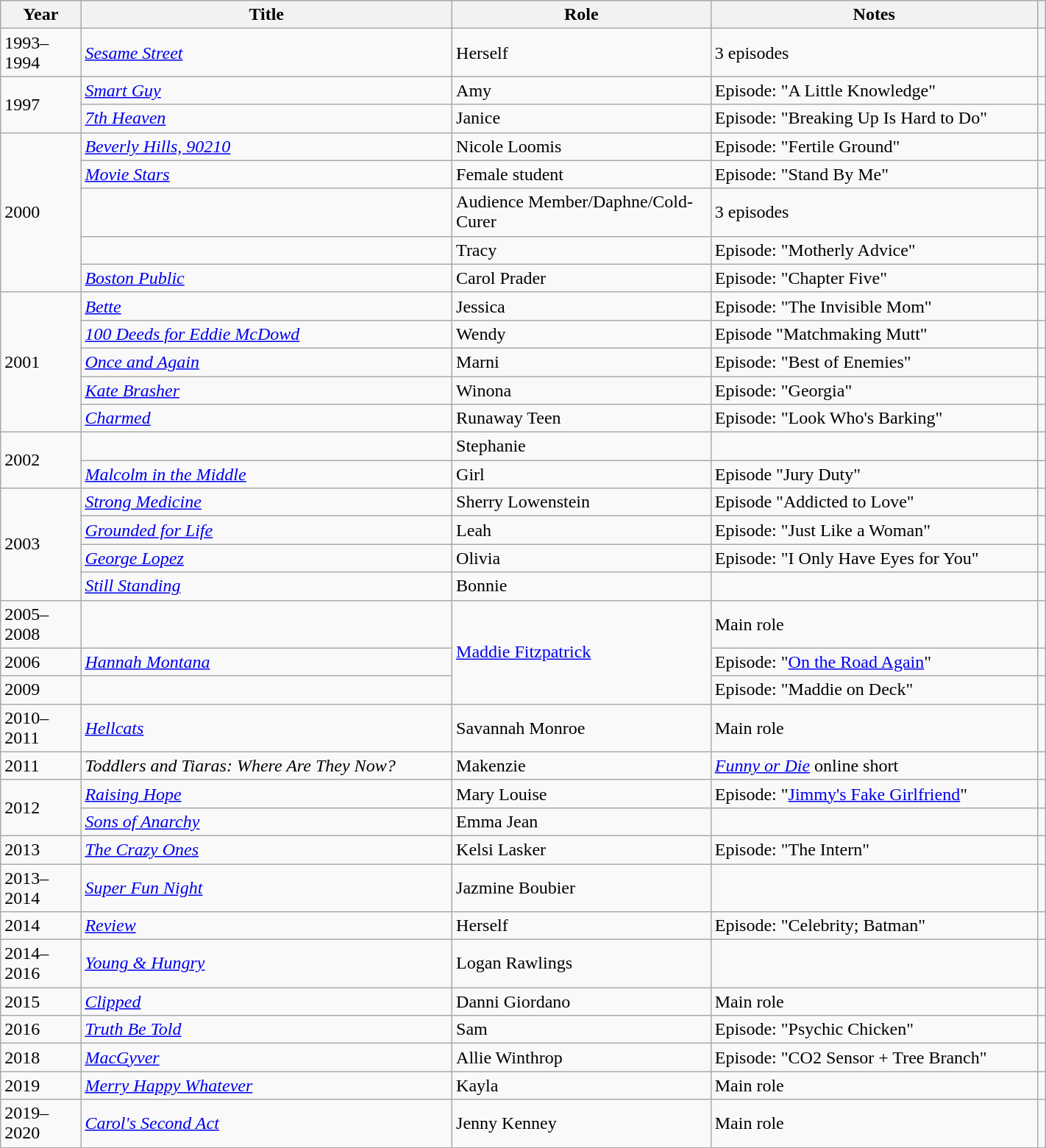<table class="wikitable sortable" width=75%>
<tr>
<th scope="col" style="width: 5em;">Year</th>
<th scope="col" style="width: 30em;">Title</th>
<th scope="col" style="width: 17em;">Role</th>
<th scope="col" style="width: 25em;" class="unsortable">Notes</th>
<th scope="col" class="unsortable"></th>
</tr>
<tr>
<td>1993–1994</td>
<td><em><a href='#'>Sesame Street</a></em></td>
<td>Herself</td>
<td>3 episodes</td>
<td></td>
</tr>
<tr>
<td rowspan="2">1997</td>
<td><em><a href='#'>Smart Guy</a></em></td>
<td>Amy</td>
<td>Episode: "A Little Knowledge"</td>
<td></td>
</tr>
<tr>
<td><em><a href='#'>7th Heaven</a></em></td>
<td>Janice</td>
<td>Episode: "Breaking Up Is Hard to Do"</td>
<td></td>
</tr>
<tr>
<td rowspan="5">2000</td>
<td><em><a href='#'>Beverly Hills, 90210</a></em></td>
<td>Nicole Loomis</td>
<td>Episode: "Fertile Ground"</td>
<td></td>
</tr>
<tr>
<td><em><a href='#'>Movie Stars</a></em></td>
<td>Female student</td>
<td>Episode: "Stand By Me"</td>
<td></td>
</tr>
<tr>
<td><em></em></td>
<td>Audience Member/Daphne/Cold-Curer</td>
<td>3 episodes</td>
<td></td>
</tr>
<tr>
<td><em></em></td>
<td>Tracy</td>
<td>Episode: "Motherly Advice"</td>
<td></td>
</tr>
<tr>
<td><em><a href='#'>Boston Public</a></em></td>
<td>Carol Prader</td>
<td>Episode: "Chapter Five"</td>
<td></td>
</tr>
<tr>
<td rowspan="5">2001</td>
<td><em><a href='#'>Bette</a></em></td>
<td>Jessica</td>
<td>Episode: "The Invisible Mom"</td>
<td></td>
</tr>
<tr>
<td><em><a href='#'>100 Deeds for Eddie McDowd</a></em></td>
<td>Wendy</td>
<td>Episode "Matchmaking Mutt"</td>
<td></td>
</tr>
<tr>
<td><em><a href='#'>Once and Again</a></em></td>
<td>Marni</td>
<td>Episode: "Best of Enemies"</td>
<td></td>
</tr>
<tr>
<td><em><a href='#'>Kate Brasher</a></em></td>
<td>Winona</td>
<td>Episode: "Georgia"</td>
<td></td>
</tr>
<tr>
<td><em><a href='#'>Charmed</a></em></td>
<td>Runaway Teen</td>
<td>Episode: "Look Who's Barking"</td>
<td></td>
</tr>
<tr>
<td rowspan="2">2002</td>
<td><em></em></td>
<td>Stephanie</td>
<td><br></td>
<td></td>
</tr>
<tr>
<td><em><a href='#'>Malcolm in the Middle</a></em></td>
<td>Girl</td>
<td>Episode "Jury Duty"</td>
<td></td>
</tr>
<tr>
<td rowspan="4">2003</td>
<td><em><a href='#'>Strong Medicine</a></em></td>
<td>Sherry Lowenstein</td>
<td>Episode "Addicted to Love"</td>
<td></td>
</tr>
<tr>
<td><em><a href='#'>Grounded for Life</a></em></td>
<td>Leah</td>
<td>Episode: "Just Like a Woman"</td>
<td></td>
</tr>
<tr>
<td><em><a href='#'>George Lopez</a></em></td>
<td>Olivia</td>
<td>Episode: "I Only Have Eyes for You"</td>
<td></td>
</tr>
<tr>
<td><em><a href='#'>Still Standing</a></em></td>
<td>Bonnie</td>
<td><br></td>
<td></td>
</tr>
<tr>
<td>2005–2008</td>
<td><em></em></td>
<td rowspan="3"><a href='#'>Maddie Fitzpatrick</a></td>
<td>Main role</td>
<td></td>
</tr>
<tr>
<td>2006</td>
<td><em><a href='#'>Hannah Montana</a></em></td>
<td>Episode: "<a href='#'>On the Road Again</a>"</td>
<td></td>
</tr>
<tr>
<td>2009</td>
<td><em></em></td>
<td>Episode: "Maddie on Deck"</td>
<td></td>
</tr>
<tr>
<td>2010–2011</td>
<td><em><a href='#'>Hellcats</a></em></td>
<td>Savannah Monroe</td>
<td>Main role</td>
<td></td>
</tr>
<tr>
<td>2011</td>
<td><em>Toddlers and Tiaras: Where Are They Now?</em></td>
<td>Makenzie</td>
<td><em><a href='#'>Funny or Die</a></em> online short</td>
<td></td>
</tr>
<tr>
<td rowspan="2">2012</td>
<td><em><a href='#'>Raising Hope</a></em></td>
<td>Mary Louise</td>
<td>Episode: "<a href='#'>Jimmy's Fake Girlfriend</a>"</td>
<td></td>
</tr>
<tr>
<td><em><a href='#'>Sons of Anarchy</a></em></td>
<td>Emma Jean</td>
<td><br></td>
<td></td>
</tr>
<tr>
<td>2013</td>
<td><em><a href='#'>The Crazy Ones</a></em></td>
<td>Kelsi Lasker</td>
<td>Episode: "The Intern"</td>
<td></td>
</tr>
<tr>
<td>2013–2014</td>
<td><em><a href='#'>Super Fun Night</a></em></td>
<td>Jazmine Boubier</td>
<td><br></td>
<td></td>
</tr>
<tr>
<td>2014</td>
<td><em><a href='#'>Review</a></em></td>
<td>Herself</td>
<td>Episode: "Celebrity; Batman"</td>
<td></td>
</tr>
<tr>
<td>2014–2016</td>
<td><em><a href='#'>Young & Hungry</a></em></td>
<td>Logan Rawlings</td>
<td><br></td>
<td></td>
</tr>
<tr>
<td>2015</td>
<td><em><a href='#'>Clipped</a></em></td>
<td>Danni Giordano</td>
<td>Main role</td>
<td></td>
</tr>
<tr>
<td>2016</td>
<td><em><a href='#'>Truth Be Told</a></em></td>
<td>Sam</td>
<td>Episode: "Psychic Chicken"</td>
<td></td>
</tr>
<tr>
<td>2018</td>
<td><em><a href='#'>MacGyver</a></em></td>
<td>Allie Winthrop</td>
<td>Episode: "CO2 Sensor + Tree Branch"</td>
<td></td>
</tr>
<tr>
<td>2019</td>
<td><em><a href='#'>Merry Happy Whatever</a></em></td>
<td>Kayla</td>
<td>Main role</td>
<td></td>
</tr>
<tr>
<td>2019–2020</td>
<td><em><a href='#'>Carol's Second Act</a></em></td>
<td>Jenny Kenney</td>
<td>Main role</td>
<td></td>
</tr>
</table>
